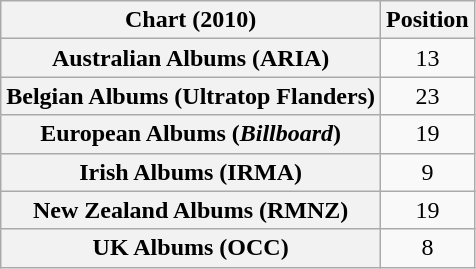<table class="wikitable sortable plainrowheaders" style="text-align:center">
<tr>
<th scope="col">Chart (2010)</th>
<th scope="col">Position</th>
</tr>
<tr>
<th scope="row">Australian Albums (ARIA)</th>
<td>13</td>
</tr>
<tr>
<th scope="row">Belgian Albums (Ultratop Flanders)</th>
<td>23</td>
</tr>
<tr>
<th scope="row">European Albums (<em>Billboard</em>)</th>
<td>19</td>
</tr>
<tr>
<th scope="row">Irish Albums (IRMA)</th>
<td>9</td>
</tr>
<tr>
<th scope="row">New Zealand Albums (RMNZ)</th>
<td>19</td>
</tr>
<tr>
<th scope="row">UK Albums (OCC)</th>
<td>8</td>
</tr>
</table>
